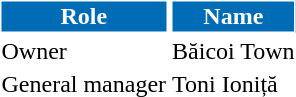<table class="toccolours">
<tr>
<th style="background:#006cb5;color:#fefefe;border:1px solid #fefefe;">Role</th>
<th style="background:#006cb5;color:#fefefe;border:1px solid #fefefe;">Name</th>
</tr>
<tr>
<td>Owner</td>
<td> Băicoi Town</td>
</tr>
<tr>
<td>General manager</td>
<td> Toni Ioniță</td>
</tr>
</table>
